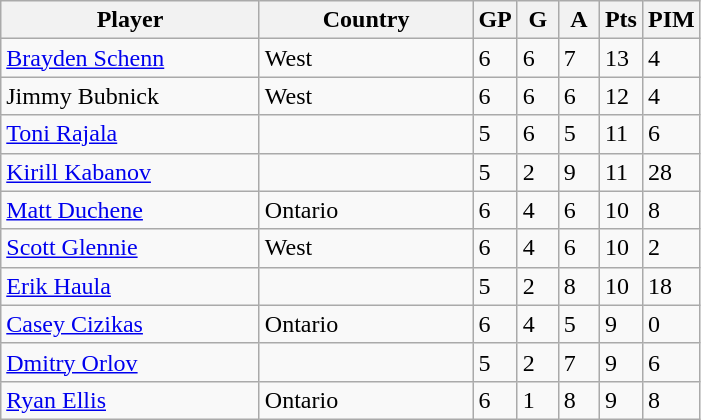<table class="wikitable">
<tr>
<th width=165>Player</th>
<th width=135>Country</th>
<th width=20>GP</th>
<th width=20>G</th>
<th width=20>A</th>
<th width=20>Pts</th>
<th width=20>PIM</th>
</tr>
<tr>
<td><a href='#'>Brayden Schenn</a></td>
<td> West</td>
<td>6</td>
<td>6</td>
<td>7</td>
<td>13</td>
<td>4</td>
</tr>
<tr>
<td>Jimmy Bubnick</td>
<td> West</td>
<td>6</td>
<td>6</td>
<td>6</td>
<td>12</td>
<td>4</td>
</tr>
<tr>
<td><a href='#'>Toni Rajala</a></td>
<td></td>
<td>5</td>
<td>6</td>
<td>5</td>
<td>11</td>
<td>6</td>
</tr>
<tr>
<td><a href='#'>Kirill Kabanov</a></td>
<td></td>
<td>5</td>
<td>2</td>
<td>9</td>
<td>11</td>
<td>28</td>
</tr>
<tr>
<td><a href='#'>Matt Duchene</a></td>
<td> Ontario</td>
<td>6</td>
<td>4</td>
<td>6</td>
<td>10</td>
<td>8</td>
</tr>
<tr>
<td><a href='#'>Scott Glennie</a></td>
<td> West</td>
<td>6</td>
<td>4</td>
<td>6</td>
<td>10</td>
<td>2</td>
</tr>
<tr>
<td><a href='#'>Erik Haula</a></td>
<td></td>
<td>5</td>
<td>2</td>
<td>8</td>
<td>10</td>
<td>18</td>
</tr>
<tr>
<td><a href='#'>Casey Cizikas</a></td>
<td> Ontario</td>
<td>6</td>
<td>4</td>
<td>5</td>
<td>9</td>
<td>0</td>
</tr>
<tr>
<td><a href='#'>Dmitry Orlov</a></td>
<td></td>
<td>5</td>
<td>2</td>
<td>7</td>
<td>9</td>
<td>6</td>
</tr>
<tr>
<td><a href='#'>Ryan Ellis</a></td>
<td> Ontario</td>
<td>6</td>
<td>1</td>
<td>8</td>
<td>9</td>
<td>8</td>
</tr>
</table>
